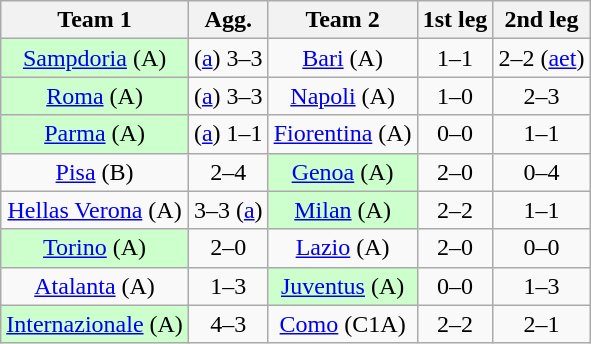<table class="wikitable" style="text-align: center">
<tr>
<th>Team 1</th>
<th>Agg.</th>
<th>Team 2</th>
<th>1st leg</th>
<th>2nd leg</th>
</tr>
<tr>
<td bgcolor="ccffcc"><a href='#'>Sampdoria</a> (A)</td>
<td>(<a href='#'>a</a>) 3–3</td>
<td><a href='#'>Bari</a> (A)</td>
<td>1–1</td>
<td>2–2 (<a href='#'>aet</a>)</td>
</tr>
<tr>
<td bgcolor="ccffcc"><a href='#'>Roma</a> (A)</td>
<td>(<a href='#'>a</a>) 3–3</td>
<td><a href='#'>Napoli</a> (A)</td>
<td>1–0</td>
<td>2–3</td>
</tr>
<tr>
<td bgcolor="ccffcc"><a href='#'>Parma</a> (A)</td>
<td>(<a href='#'>a</a>) 1–1</td>
<td><a href='#'>Fiorentina</a> (A)</td>
<td>0–0</td>
<td>1–1</td>
</tr>
<tr>
<td><a href='#'>Pisa</a> (B)</td>
<td>2–4</td>
<td bgcolor="ccffcc"><a href='#'>Genoa</a> (A)</td>
<td>2–0</td>
<td>0–4</td>
</tr>
<tr>
<td><a href='#'>Hellas Verona</a> (A)</td>
<td>3–3 (<a href='#'>a</a>)</td>
<td bgcolor="ccffcc"><a href='#'>Milan</a> (A)</td>
<td>2–2</td>
<td>1–1</td>
</tr>
<tr>
<td bgcolor="ccffcc"><a href='#'>Torino</a> (A)</td>
<td>2–0</td>
<td><a href='#'>Lazio</a> (A)</td>
<td>2–0</td>
<td>0–0</td>
</tr>
<tr>
<td><a href='#'>Atalanta</a> (A)</td>
<td>1–3</td>
<td bgcolor="ccffcc"><a href='#'>Juventus</a> (A)</td>
<td>0–0</td>
<td>1–3</td>
</tr>
<tr>
<td bgcolor="ccffcc"><a href='#'>Internazionale</a> (A)</td>
<td>4–3</td>
<td><a href='#'>Como</a> (C1A)</td>
<td>2–2</td>
<td>2–1</td>
</tr>
</table>
